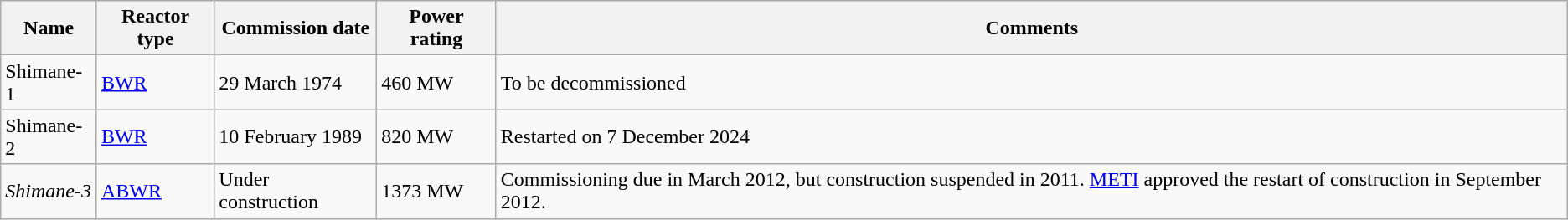<table class="wikitable">
<tr>
<th>Name</th>
<th>Reactor type</th>
<th>Commission date</th>
<th>Power rating</th>
<th>Comments</th>
</tr>
<tr>
<td>Shimane-1</td>
<td><a href='#'>BWR</a></td>
<td>29 March 1974</td>
<td>460 MW</td>
<td>To be decommissioned</td>
</tr>
<tr>
<td>Shimane-2</td>
<td><a href='#'>BWR</a></td>
<td>10 February 1989</td>
<td>820 MW</td>
<td>Restarted on 7 December 2024</td>
</tr>
<tr>
<td><em>Shimane-3</em></td>
<td><a href='#'>ABWR</a></td>
<td>Under construction</td>
<td>1373 MW</td>
<td>Commissioning due in March 2012, but construction suspended in 2011. <a href='#'>METI</a> approved the restart of construction in September 2012.</td>
</tr>
</table>
